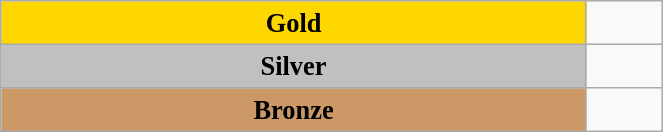<table class="wikitable" style=" text-align:center; font-size:110%;" width="35%">
<tr>
<td rowspan="1" bgcolor="gold"><strong>Gold</strong></td>
<td align=left></td>
</tr>
<tr>
<td rowspan="1" bgcolor="silver"><strong>Silver</strong></td>
<td align=left></td>
</tr>
<tr>
<td rowspan="1" bgcolor="#cc9966"><strong>Bronze</strong></td>
<td align=left></td>
</tr>
</table>
